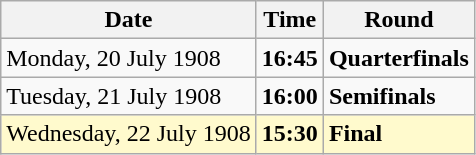<table class="wikitable">
<tr>
<th>Date</th>
<th>Time</th>
<th>Round</th>
</tr>
<tr>
<td>Monday, 20 July 1908</td>
<td><strong>16:45</strong></td>
<td><strong>Quarterfinals</strong></td>
</tr>
<tr>
<td>Tuesday, 21 July 1908</td>
<td><strong>16:00</strong></td>
<td><strong>Semifinals</strong></td>
</tr>
<tr style=background:lemonchiffon>
<td>Wednesday, 22 July 1908</td>
<td><strong>15:30</strong></td>
<td><strong>Final</strong></td>
</tr>
</table>
